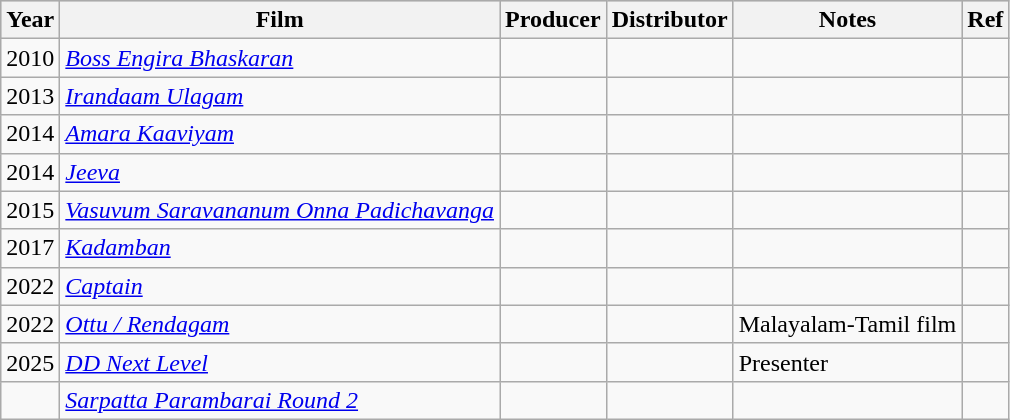<table class="wikitable sortable">
<tr style="background:#ccc;">
<th>Year</th>
<th>Film</th>
<th>Producer</th>
<th>Distributor</th>
<th>Notes</th>
<th class="unsortable">Ref</th>
</tr>
<tr>
<td>2010</td>
<td><em><a href='#'>Boss Engira Bhaskaran</a></em></td>
<td></td>
<td></td>
<td></td>
<td></td>
</tr>
<tr>
<td>2013</td>
<td><em><a href='#'>Irandaam Ulagam</a></em></td>
<td></td>
<td></td>
<td></td>
<td></td>
</tr>
<tr>
<td>2014</td>
<td><em><a href='#'>Amara Kaaviyam</a></em></td>
<td></td>
<td></td>
<td></td>
<td></td>
</tr>
<tr>
<td>2014</td>
<td><em><a href='#'>Jeeva</a></em></td>
<td></td>
<td></td>
<td></td>
<td></td>
</tr>
<tr>
<td>2015</td>
<td><em><a href='#'>Vasuvum Saravananum Onna Padichavanga</a></em></td>
<td></td>
<td></td>
<td></td>
<td></td>
</tr>
<tr>
<td>2017</td>
<td><em><a href='#'>Kadamban</a></em></td>
<td></td>
<td></td>
<td></td>
<td></td>
</tr>
<tr>
<td>2022</td>
<td><em><a href='#'>Captain</a></em></td>
<td></td>
<td></td>
<td></td>
<td></td>
</tr>
<tr>
<td>2022</td>
<td><em><a href='#'>Ottu / Rendagam</a></em></td>
<td></td>
<td></td>
<td>Malayalam-Tamil film</td>
<td></td>
</tr>
<tr>
<td>2025</td>
<td><em><a href='#'>DD Next Level</a></em></td>
<td></td>
<td></td>
<td>Presenter</td>
<td></td>
</tr>
<tr>
<td></td>
<td><em><a href='#'>Sarpatta Parambarai Round 2</a></em></td>
<td></td>
<td></td>
<td></td>
<td></td>
</tr>
</table>
